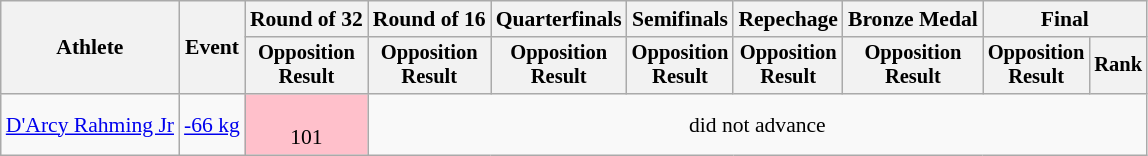<table class="wikitable" style="font-size:90%">
<tr>
<th rowspan=2>Athlete</th>
<th rowspan=2>Event</th>
<th>Round of 32</th>
<th>Round of 16</th>
<th>Quarterfinals</th>
<th>Semifinals</th>
<th>Repechage</th>
<th>Bronze Medal</th>
<th colspan=2>Final</th>
</tr>
<tr style="font-size:95%">
<th>Opposition<br>Result</th>
<th>Opposition<br>Result</th>
<th>Opposition<br>Result</th>
<th>Opposition<br>Result</th>
<th>Opposition<br>Result</th>
<th>Opposition<br>Result</th>
<th>Opposition<br>Result</th>
<th>Rank</th>
</tr>
<tr align=center>
<td align=left><a href='#'>D'Arcy Rahming Jr</a></td>
<td align=left><a href='#'>-66 kg</a></td>
<td style="text-align:center;background:pink;"><br>101</td>
<td colspan=7>did not advance</td>
</tr>
</table>
